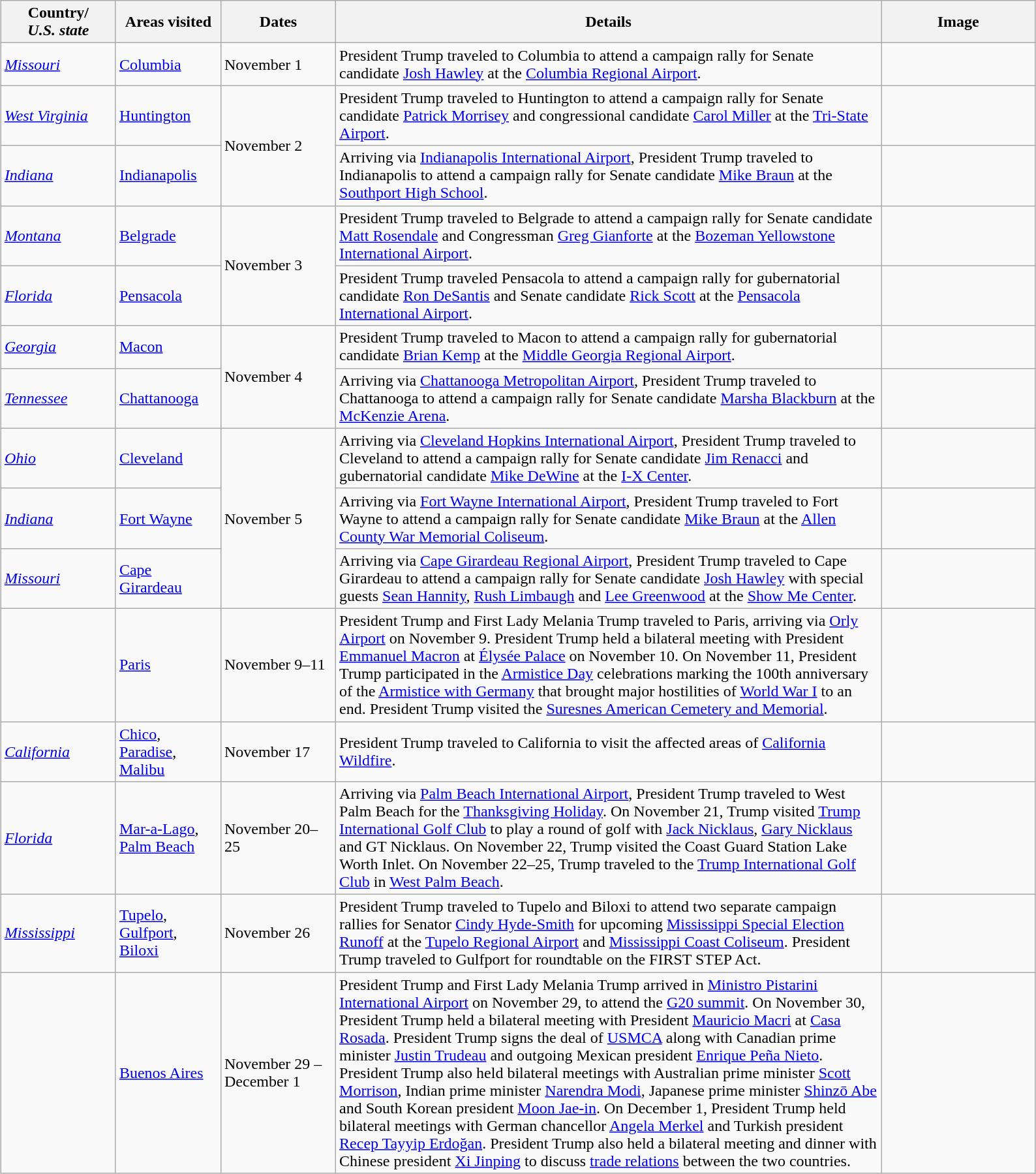<table class="wikitable" style="margin: 1em auto 1em auto">
<tr>
<th width=110>Country/<br><em>U.S. state</em></th>
<th width=100>Areas visited</th>
<th width=110>Dates</th>
<th width=550>Details</th>
<th width=150>Image</th>
</tr>
<tr>
<td> <em><a href='#'>Missouri</a></em></td>
<td><a href='#'>Columbia</a></td>
<td>November 1</td>
<td>President Trump traveled to Columbia to attend a campaign rally for Senate candidate <a href='#'>Josh Hawley</a> at the <a href='#'>Columbia Regional Airport</a>.</td>
<td></td>
</tr>
<tr>
<td> <em><a href='#'>West Virginia</a></em></td>
<td><a href='#'>Huntington</a></td>
<td rowspan=2>November 2</td>
<td>President Trump traveled to Huntington to attend a campaign rally for Senate candidate <a href='#'>Patrick Morrisey</a> and congressional candidate <a href='#'>Carol Miller</a> at the <a href='#'>Tri-State Airport</a>.</td>
<td></td>
</tr>
<tr>
<td> <em><a href='#'>Indiana</a></em></td>
<td><a href='#'>Indianapolis</a></td>
<td>Arriving via <a href='#'>Indianapolis International Airport</a>, President Trump traveled to Indianapolis to attend a campaign rally for Senate candidate <a href='#'>Mike Braun</a> at the <a href='#'>Southport High School</a>.</td>
<td></td>
</tr>
<tr>
<td> <em><a href='#'>Montana</a></em></td>
<td><a href='#'>Belgrade</a></td>
<td rowspan=2>November 3</td>
<td>President Trump traveled to Belgrade to attend a campaign rally for Senate candidate <a href='#'>Matt Rosendale</a> and Congressman <a href='#'>Greg Gianforte</a> at the <a href='#'>Bozeman Yellowstone International Airport</a>.</td>
<td></td>
</tr>
<tr>
<td> <em><a href='#'>Florida</a></em></td>
<td><a href='#'>Pensacola</a></td>
<td>President Trump traveled Pensacola to attend a campaign rally for gubernatorial candidate <a href='#'>Ron DeSantis</a> and Senate candidate <a href='#'>Rick Scott</a> at the <a href='#'>Pensacola International Airport</a>.</td>
<td></td>
</tr>
<tr>
<td> <em><a href='#'>Georgia</a></em></td>
<td><a href='#'>Macon</a></td>
<td rowspan=2>November 4</td>
<td>President Trump traveled to Macon to attend a campaign rally for gubernatorial candidate <a href='#'>Brian Kemp</a> at the <a href='#'>Middle Georgia Regional Airport</a>.</td>
<td></td>
</tr>
<tr>
<td> <em><a href='#'>Tennessee</a></em></td>
<td><a href='#'>Chattanooga</a></td>
<td>Arriving via <a href='#'>Chattanooga Metropolitan Airport</a>, President Trump traveled to Chattanooga to attend a campaign rally for Senate candidate <a href='#'>Marsha Blackburn</a> at the <a href='#'>McKenzie Arena</a>.</td>
<td></td>
</tr>
<tr>
<td> <em><a href='#'>Ohio</a></em></td>
<td><a href='#'>Cleveland</a></td>
<td rowspan=3>November 5</td>
<td>Arriving via <a href='#'>Cleveland Hopkins International Airport</a>, President Trump traveled to Cleveland to attend a campaign rally for Senate candidate <a href='#'>Jim Renacci</a> and gubernatorial candidate <a href='#'>Mike DeWine</a> at the <a href='#'>I-X Center</a>.</td>
<td></td>
</tr>
<tr>
<td> <em><a href='#'>Indiana</a></em></td>
<td><a href='#'>Fort Wayne</a></td>
<td>Arriving via <a href='#'>Fort Wayne International Airport</a>, President Trump traveled to Fort Wayne to attend a campaign rally for Senate candidate <a href='#'>Mike Braun</a> at the <a href='#'>Allen County War Memorial Coliseum</a>.</td>
<td></td>
</tr>
<tr>
<td> <em><a href='#'>Missouri</a></em></td>
<td><a href='#'>Cape Girardeau</a></td>
<td>Arriving via <a href='#'>Cape Girardeau Regional Airport</a>, President Trump traveled to Cape Girardeau to attend a campaign rally for Senate candidate <a href='#'>Josh Hawley</a> with special guests <a href='#'>Sean Hannity</a>, <a href='#'>Rush Limbaugh</a> and <a href='#'>Lee Greenwood</a> at the <a href='#'>Show Me Center</a>.</td>
<td></td>
</tr>
<tr>
<td></td>
<td><a href='#'>Paris</a></td>
<td>November 9–11</td>
<td>President Trump and First Lady Melania Trump traveled to Paris, arriving via <a href='#'>Orly Airport</a> on November 9. President Trump held a bilateral meeting with President <a href='#'>Emmanuel Macron</a> at <a href='#'>Élysée Palace</a> on November 10. On November 11, President Trump participated in the <a href='#'>Armistice Day</a> celebrations marking the 100th anniversary of the <a href='#'>Armistice with Germany</a> that brought major hostilities of <a href='#'>World War I</a> to an end. President Trump visited the <a href='#'>Suresnes American Cemetery and Memorial</a>.</td>
<td></td>
</tr>
<tr>
<td> <em><a href='#'>California</a></em></td>
<td><a href='#'>Chico</a>, <br> <a href='#'>Paradise</a>, <br> <a href='#'>Malibu</a></td>
<td>November 17</td>
<td>President Trump traveled to California to visit the affected areas of <a href='#'>California Wildfire</a>.</td>
<td></td>
</tr>
<tr>
<td> <em><a href='#'>Florida</a></em></td>
<td><a href='#'>Mar-a-Lago</a>, <a href='#'>Palm Beach</a></td>
<td>November 20–25</td>
<td>Arriving via <a href='#'>Palm Beach International Airport</a>, President Trump traveled to West Palm Beach for the <a href='#'>Thanksgiving Holiday</a>. On November 21, Trump visited <a href='#'>Trump International Golf Club</a> to play a round of golf with <a href='#'>Jack Nicklaus</a>, <a href='#'>Gary Nicklaus</a> and GT Nicklaus. On November 22, Trump visited the Coast Guard Station Lake Worth Inlet. On November 22–25, Trump traveled to the <a href='#'>Trump International Golf Club</a> in <a href='#'>West Palm Beach</a>.</td>
<td></td>
</tr>
<tr>
<td> <em><a href='#'>Mississippi</a></em></td>
<td><a href='#'>Tupelo</a>, <br> <a href='#'>Gulfport</a>, <br> <a href='#'>Biloxi</a></td>
<td>November 26</td>
<td>President Trump traveled to Tupelo and Biloxi to attend two separate campaign rallies for Senator <a href='#'>Cindy Hyde-Smith</a> for upcoming <a href='#'>Mississippi Special Election Runoff</a> at the <a href='#'>Tupelo Regional Airport</a> and <a href='#'>Mississippi Coast Coliseum</a>. President Trump traveled to Gulfport for roundtable on the FIRST STEP Act.</td>
<td></td>
</tr>
<tr>
<td></td>
<td><a href='#'>Buenos Aires</a></td>
<td>November 29 – December 1</td>
<td>President Trump and First Lady Melania Trump arrived in <a href='#'>Ministro Pistarini International Airport</a> on November 29, to attend the <a href='#'>G20 summit</a>. On November 30, President Trump held a bilateral meeting with President <a href='#'>Mauricio Macri</a> at <a href='#'>Casa Rosada</a>. President Trump signs the deal of <a href='#'>USMCA</a> along with Canadian prime minister <a href='#'>Justin Trudeau</a> and outgoing Mexican president <a href='#'>Enrique Peña Nieto</a>. President Trump also held bilateral meetings with Australian prime minister <a href='#'>Scott Morrison</a>, Indian prime minister <a href='#'>Narendra Modi</a>, Japanese prime minister <a href='#'>Shinzō Abe</a> and South Korean president <a href='#'>Moon Jae-in</a>. On December 1, President Trump held bilateral meetings with German chancellor <a href='#'>Angela Merkel</a> and Turkish president <a href='#'>Recep Tayyip Erdoğan</a>. President Trump also held a bilateral meeting and dinner with Chinese president <a href='#'>Xi Jinping</a> to discuss <a href='#'>trade relations</a> between the two countries.</td>
<td></td>
</tr>
</table>
